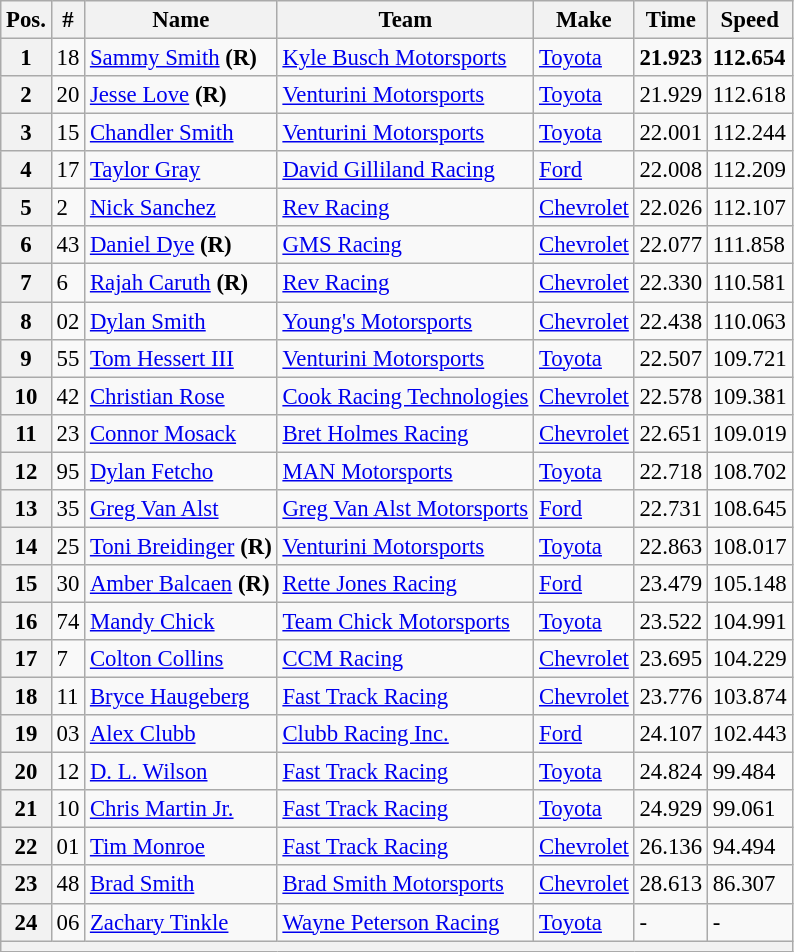<table class="wikitable" style="font-size:95%">
<tr>
<th>Pos.</th>
<th>#</th>
<th>Name</th>
<th>Team</th>
<th>Make</th>
<th>Time</th>
<th>Speed</th>
</tr>
<tr>
<th>1</th>
<td>18</td>
<td><a href='#'>Sammy Smith</a> <strong>(R)</strong></td>
<td><a href='#'>Kyle Busch Motorsports</a></td>
<td><a href='#'>Toyota</a></td>
<td><strong>21.923</strong></td>
<td><strong>112.654</strong></td>
</tr>
<tr>
<th>2</th>
<td>20</td>
<td><a href='#'>Jesse Love</a> <strong>(R)</strong></td>
<td><a href='#'>Venturini Motorsports</a></td>
<td><a href='#'>Toyota</a></td>
<td>21.929</td>
<td>112.618</td>
</tr>
<tr>
<th>3</th>
<td>15</td>
<td><a href='#'>Chandler Smith</a></td>
<td><a href='#'>Venturini Motorsports</a></td>
<td><a href='#'>Toyota</a></td>
<td>22.001</td>
<td>112.244</td>
</tr>
<tr>
<th>4</th>
<td>17</td>
<td><a href='#'>Taylor Gray</a></td>
<td><a href='#'>David Gilliland Racing</a></td>
<td><a href='#'>Ford</a></td>
<td>22.008</td>
<td>112.209</td>
</tr>
<tr>
<th>5</th>
<td>2</td>
<td><a href='#'>Nick Sanchez</a></td>
<td><a href='#'>Rev Racing</a></td>
<td><a href='#'>Chevrolet</a></td>
<td>22.026</td>
<td>112.107</td>
</tr>
<tr>
<th>6</th>
<td>43</td>
<td><a href='#'>Daniel Dye</a> <strong>(R)</strong></td>
<td><a href='#'>GMS Racing</a></td>
<td><a href='#'>Chevrolet</a></td>
<td>22.077</td>
<td>111.858</td>
</tr>
<tr>
<th>7</th>
<td>6</td>
<td><a href='#'>Rajah Caruth</a> <strong>(R)</strong></td>
<td><a href='#'>Rev Racing</a></td>
<td><a href='#'>Chevrolet</a></td>
<td>22.330</td>
<td>110.581</td>
</tr>
<tr>
<th>8</th>
<td>02</td>
<td><a href='#'>Dylan Smith</a></td>
<td><a href='#'>Young's Motorsports</a></td>
<td><a href='#'>Chevrolet</a></td>
<td>22.438</td>
<td>110.063</td>
</tr>
<tr>
<th>9</th>
<td>55</td>
<td><a href='#'>Tom Hessert III</a></td>
<td><a href='#'>Venturini Motorsports</a></td>
<td><a href='#'>Toyota</a></td>
<td>22.507</td>
<td>109.721</td>
</tr>
<tr>
<th>10</th>
<td>42</td>
<td><a href='#'>Christian Rose</a></td>
<td><a href='#'>Cook Racing Technologies</a></td>
<td><a href='#'>Chevrolet</a></td>
<td>22.578</td>
<td>109.381</td>
</tr>
<tr>
<th>11</th>
<td>23</td>
<td><a href='#'>Connor Mosack</a></td>
<td><a href='#'>Bret Holmes Racing</a></td>
<td><a href='#'>Chevrolet</a></td>
<td>22.651</td>
<td>109.019</td>
</tr>
<tr>
<th>12</th>
<td>95</td>
<td><a href='#'>Dylan Fetcho</a></td>
<td><a href='#'>MAN Motorsports</a></td>
<td><a href='#'>Toyota</a></td>
<td>22.718</td>
<td>108.702</td>
</tr>
<tr>
<th>13</th>
<td>35</td>
<td><a href='#'>Greg Van Alst</a></td>
<td><a href='#'>Greg Van Alst Motorsports</a></td>
<td><a href='#'>Ford</a></td>
<td>22.731</td>
<td>108.645</td>
</tr>
<tr>
<th>14</th>
<td>25</td>
<td><a href='#'>Toni Breidinger</a> <strong>(R)</strong></td>
<td><a href='#'>Venturini Motorsports</a></td>
<td><a href='#'>Toyota</a></td>
<td>22.863</td>
<td>108.017</td>
</tr>
<tr>
<th>15</th>
<td>30</td>
<td><a href='#'>Amber Balcaen</a> <strong>(R)</strong></td>
<td><a href='#'>Rette Jones Racing</a></td>
<td><a href='#'>Ford</a></td>
<td>23.479</td>
<td>105.148</td>
</tr>
<tr>
<th>16</th>
<td>74</td>
<td><a href='#'>Mandy Chick</a></td>
<td><a href='#'>Team Chick Motorsports</a></td>
<td><a href='#'>Toyota</a></td>
<td>23.522</td>
<td>104.991</td>
</tr>
<tr>
<th>17</th>
<td>7</td>
<td><a href='#'>Colton Collins</a></td>
<td><a href='#'>CCM Racing</a></td>
<td><a href='#'>Chevrolet</a></td>
<td>23.695</td>
<td>104.229</td>
</tr>
<tr>
<th>18</th>
<td>11</td>
<td><a href='#'>Bryce Haugeberg</a></td>
<td><a href='#'>Fast Track Racing</a></td>
<td><a href='#'>Chevrolet</a></td>
<td>23.776</td>
<td>103.874</td>
</tr>
<tr>
<th>19</th>
<td>03</td>
<td><a href='#'>Alex Clubb</a></td>
<td><a href='#'>Clubb Racing Inc.</a></td>
<td><a href='#'>Ford</a></td>
<td>24.107</td>
<td>102.443</td>
</tr>
<tr>
<th>20</th>
<td>12</td>
<td><a href='#'>D. L. Wilson</a></td>
<td><a href='#'>Fast Track Racing</a></td>
<td><a href='#'>Toyota</a></td>
<td>24.824</td>
<td>99.484</td>
</tr>
<tr>
<th>21</th>
<td>10</td>
<td><a href='#'>Chris Martin Jr.</a></td>
<td><a href='#'>Fast Track Racing</a></td>
<td><a href='#'>Toyota</a></td>
<td>24.929</td>
<td>99.061</td>
</tr>
<tr>
<th>22</th>
<td>01</td>
<td><a href='#'>Tim Monroe</a></td>
<td><a href='#'>Fast Track Racing</a></td>
<td><a href='#'>Chevrolet</a></td>
<td>26.136</td>
<td>94.494</td>
</tr>
<tr>
<th>23</th>
<td>48</td>
<td><a href='#'>Brad Smith</a></td>
<td><a href='#'>Brad Smith Motorsports</a></td>
<td><a href='#'>Chevrolet</a></td>
<td>28.613</td>
<td>86.307</td>
</tr>
<tr>
<th>24</th>
<td>06</td>
<td><a href='#'>Zachary Tinkle</a></td>
<td><a href='#'>Wayne Peterson Racing</a></td>
<td><a href='#'>Toyota</a></td>
<td>-</td>
<td>-</td>
</tr>
<tr>
<th colspan="7"></th>
</tr>
</table>
